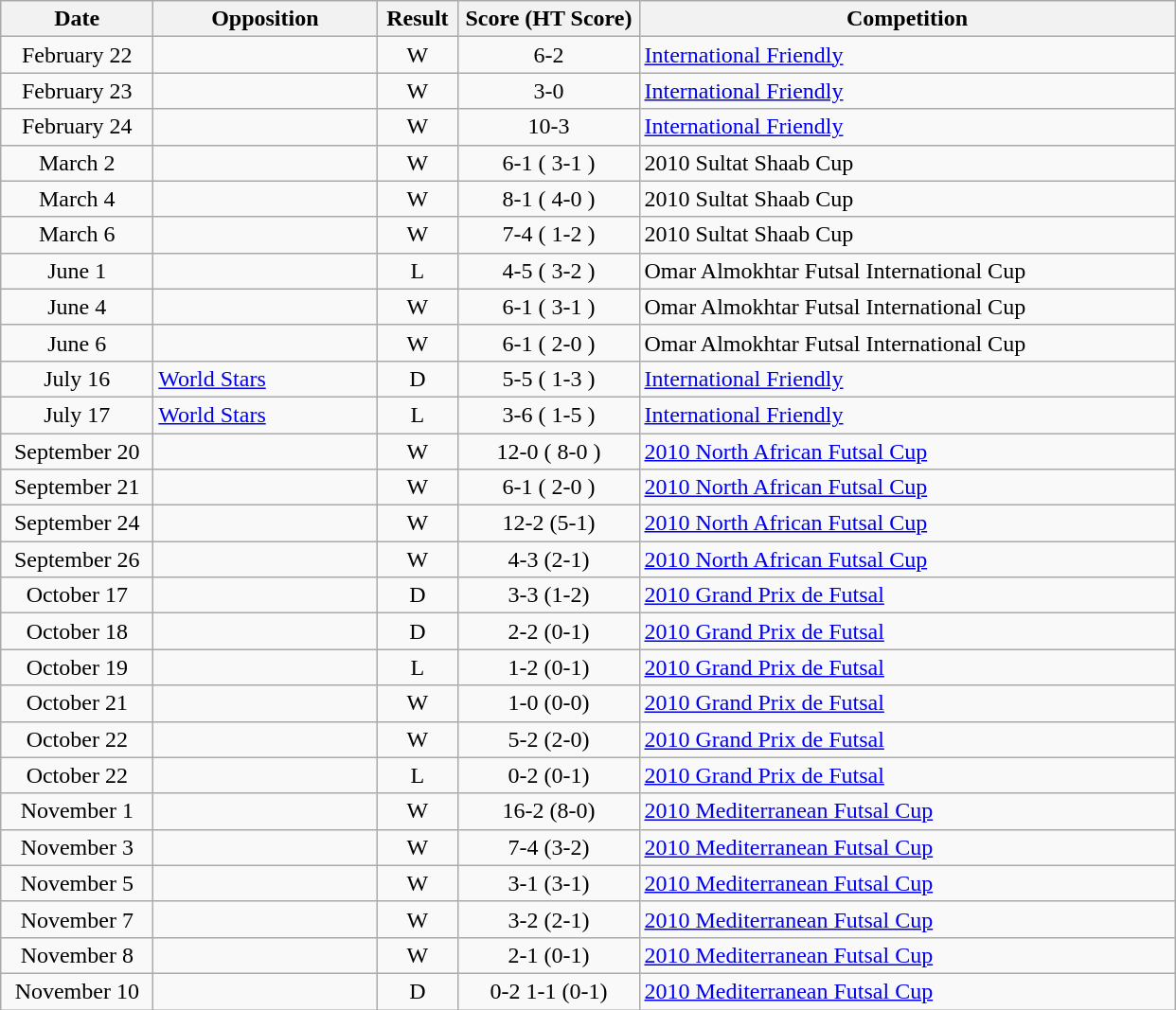<table class="wikitable" style="text-align: center;">
<tr>
<th width="100">Date</th>
<th width="150">Opposition</th>
<th width="50">Result</th>
<th width="120">Score (HT Score)</th>
<th width="370">Competition</th>
</tr>
<tr>
<td>February 22</td>
<td align="left"></td>
<td>W</td>
<td>6-2</td>
<td align="left"><a href='#'>International Friendly</a></td>
</tr>
<tr>
<td>February 23</td>
<td align="left"></td>
<td>W</td>
<td>3-0</td>
<td align="left"><a href='#'>International Friendly</a></td>
</tr>
<tr>
<td>February 24</td>
<td align="left"></td>
<td>W</td>
<td>10-3</td>
<td align="left"><a href='#'>International Friendly</a></td>
</tr>
<tr>
<td>March 2</td>
<td align="left"></td>
<td>W</td>
<td>6-1 ( 3-1 )</td>
<td align="left">2010 Sultat Shaab Cup </td>
</tr>
<tr>
<td>March 4</td>
<td align="left"></td>
<td>W</td>
<td>8-1 ( 4-0 )</td>
<td align="left">2010 Sultat Shaab Cup</td>
</tr>
<tr>
<td>March 6</td>
<td align="left"></td>
<td>W</td>
<td>7-4 ( 1-2 )</td>
<td align="left">2010 Sultat Shaab Cup</td>
</tr>
<tr>
<td>June 1</td>
<td align="left"></td>
<td>L</td>
<td>4-5  ( 3-2 )</td>
<td align="left">Omar Almokhtar Futsal International Cup </td>
</tr>
<tr>
<td>June 4</td>
<td align="left"></td>
<td>W</td>
<td>6-1  ( 3-1 )</td>
<td align="left">Omar Almokhtar Futsal International Cup</td>
</tr>
<tr>
<td>June 6</td>
<td align="left"></td>
<td>W</td>
<td>6-1  ( 2-0 )</td>
<td align="left">Omar Almokhtar Futsal International Cup</td>
</tr>
<tr>
<td>July 16</td>
<td align="left"><a href='#'>World Stars</a></td>
<td>D</td>
<td>5-5  ( 1-3 )</td>
<td align="left"><a href='#'>International Friendly</a></td>
</tr>
<tr>
<td>July 17</td>
<td align="left"><a href='#'>World Stars</a></td>
<td>L</td>
<td>3-6  ( 1-5 )</td>
<td align="left"><a href='#'>International Friendly</a></td>
</tr>
<tr>
<td>September 20</td>
<td align="left"></td>
<td>W</td>
<td>12-0  ( 8-0 )</td>
<td align="left"><a href='#'>2010 North African Futsal Cup</a> </td>
</tr>
<tr>
<td>September 21</td>
<td align="left"></td>
<td>W</td>
<td>6-1  ( 2-0 )</td>
<td align="left"><a href='#'>2010 North African Futsal Cup</a></td>
</tr>
<tr>
<td>September 24</td>
<td align="left"></td>
<td>W</td>
<td>12-2 (5-1)</td>
<td align="left"><a href='#'>2010 North African Futsal Cup</a></td>
</tr>
<tr>
<td>September 26</td>
<td align="left"></td>
<td>W</td>
<td>4-3 (2-1)</td>
<td align="left"><a href='#'>2010 North African Futsal Cup</a></td>
</tr>
<tr>
<td>October 17</td>
<td align="left"></td>
<td>D</td>
<td>3-3 (1-2)</td>
<td align="left"><a href='#'>2010 Grand Prix de Futsal</a></td>
</tr>
<tr>
<td>October 18</td>
<td align="left"></td>
<td>D</td>
<td>2-2 (0-1)</td>
<td align="left"><a href='#'>2010 Grand Prix de Futsal</a></td>
</tr>
<tr>
<td>October 19</td>
<td align="left"></td>
<td>L</td>
<td>1-2 (0-1)</td>
<td align="left"><a href='#'>2010 Grand Prix de Futsal</a></td>
</tr>
<tr>
<td>October 21</td>
<td align="left"></td>
<td>W</td>
<td>1-0 (0-0)</td>
<td align="left"><a href='#'>2010 Grand Prix de Futsal</a></td>
</tr>
<tr>
<td>October 22</td>
<td align="left"></td>
<td>W</td>
<td>5-2 (2-0)</td>
<td align="left"><a href='#'>2010 Grand Prix de Futsal</a></td>
</tr>
<tr>
<td>October 22</td>
<td align="left"></td>
<td>L</td>
<td>0-2 (0-1)</td>
<td align="left"><a href='#'>2010 Grand Prix de Futsal</a></td>
</tr>
<tr>
<td>November 1</td>
<td align="left"></td>
<td>W</td>
<td>16-2 (8-0)</td>
<td align="left"><a href='#'>2010 Mediterranean Futsal Cup</a> </td>
</tr>
<tr>
<td>November 3</td>
<td align="left"></td>
<td>W</td>
<td>7-4 (3-2)</td>
<td align="left"><a href='#'>2010 Mediterranean Futsal Cup</a></td>
</tr>
<tr>
<td>November 5</td>
<td align="left"></td>
<td>W</td>
<td>3-1 (3-1)</td>
<td align="left"><a href='#'>2010 Mediterranean Futsal Cup</a></td>
</tr>
<tr>
<td>November 7</td>
<td align="left"></td>
<td>W</td>
<td>3-2 (2-1)</td>
<td align="left"><a href='#'>2010 Mediterranean Futsal Cup</a></td>
</tr>
<tr>
<td>November 8</td>
<td align="left"></td>
<td>W</td>
<td>2-1 (0-1)</td>
<td align="left"><a href='#'>2010 Mediterranean Futsal Cup</a></td>
</tr>
<tr>
<td>November 10</td>
<td align="left"></td>
<td>D</td>
<td>0-2  1-1 (0-1)</td>
<td align="left"><a href='#'>2010 Mediterranean Futsal Cup</a></td>
</tr>
</table>
